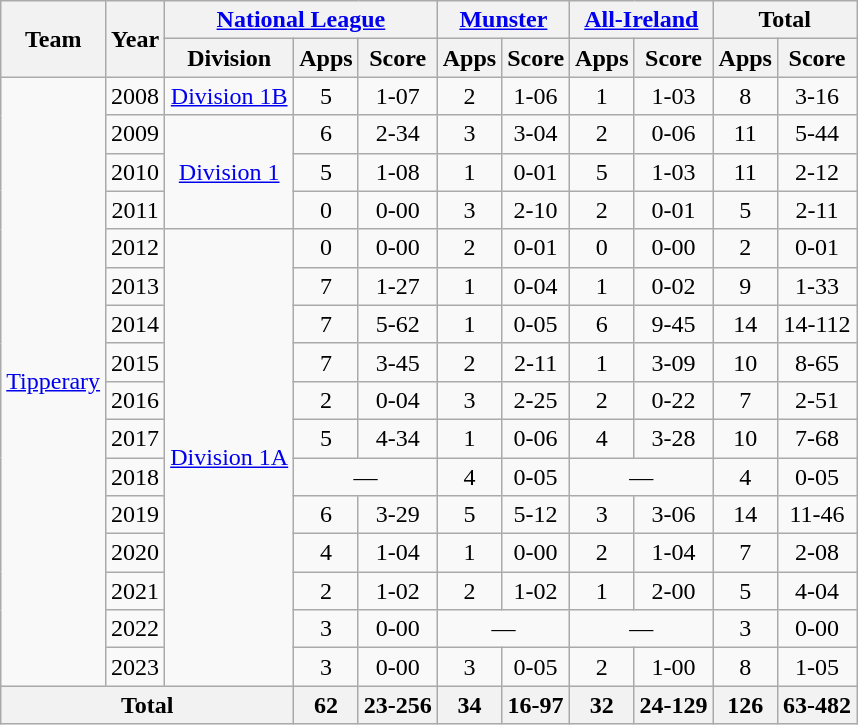<table class="wikitable" style="text-align:center">
<tr>
<th rowspan="2">Team</th>
<th rowspan="2">Year</th>
<th colspan="3"><a href='#'>National League</a></th>
<th colspan="2"><a href='#'>Munster</a></th>
<th colspan="2"><a href='#'>All-Ireland</a></th>
<th colspan="2">Total</th>
</tr>
<tr>
<th>Division</th>
<th>Apps</th>
<th>Score</th>
<th>Apps</th>
<th>Score</th>
<th>Apps</th>
<th>Score</th>
<th>Apps</th>
<th>Score</th>
</tr>
<tr>
<td rowspan="16"><a href='#'>Tipperary</a></td>
<td>2008</td>
<td rowspan="1"><a href='#'>Division 1B</a></td>
<td>5</td>
<td>1-07</td>
<td>2</td>
<td>1-06</td>
<td>1</td>
<td>1-03</td>
<td>8</td>
<td>3-16</td>
</tr>
<tr>
<td>2009</td>
<td rowspan="3"><a href='#'>Division 1</a></td>
<td>6</td>
<td>2-34</td>
<td>3</td>
<td>3-04</td>
<td>2</td>
<td>0-06</td>
<td>11</td>
<td>5-44</td>
</tr>
<tr>
<td>2010</td>
<td>5</td>
<td>1-08</td>
<td>1</td>
<td>0-01</td>
<td>5</td>
<td>1-03</td>
<td>11</td>
<td>2-12</td>
</tr>
<tr>
<td>2011</td>
<td>0</td>
<td>0-00</td>
<td>3</td>
<td>2-10</td>
<td>2</td>
<td>0-01</td>
<td>5</td>
<td>2-11</td>
</tr>
<tr>
<td>2012</td>
<td rowspan="12"><a href='#'>Division 1A</a></td>
<td>0</td>
<td>0-00</td>
<td>2</td>
<td>0-01</td>
<td>0</td>
<td>0-00</td>
<td>2</td>
<td>0-01</td>
</tr>
<tr>
<td>2013</td>
<td>7</td>
<td>1-27</td>
<td>1</td>
<td>0-04</td>
<td>1</td>
<td>0-02</td>
<td>9</td>
<td>1-33</td>
</tr>
<tr>
<td>2014</td>
<td>7</td>
<td>5-62</td>
<td>1</td>
<td>0-05</td>
<td>6</td>
<td>9-45</td>
<td>14</td>
<td>14-112</td>
</tr>
<tr>
<td>2015</td>
<td>7</td>
<td>3-45</td>
<td>2</td>
<td>2-11</td>
<td>1</td>
<td>3-09</td>
<td>10</td>
<td>8-65</td>
</tr>
<tr>
<td>2016</td>
<td>2</td>
<td>0-04</td>
<td>3</td>
<td>2-25</td>
<td>2</td>
<td>0-22</td>
<td>7</td>
<td>2-51</td>
</tr>
<tr>
<td>2017</td>
<td>5</td>
<td>4-34</td>
<td>1</td>
<td>0-06</td>
<td>4</td>
<td>3-28</td>
<td>10</td>
<td>7-68</td>
</tr>
<tr>
<td>2018</td>
<td colspan=2>—</td>
<td>4</td>
<td>0-05</td>
<td colspan=2>—</td>
<td>4</td>
<td>0-05</td>
</tr>
<tr>
<td>2019</td>
<td>6</td>
<td>3-29</td>
<td>5</td>
<td>5-12</td>
<td>3</td>
<td>3-06</td>
<td>14</td>
<td>11-46</td>
</tr>
<tr>
<td>2020</td>
<td>4</td>
<td>1-04</td>
<td>1</td>
<td>0-00</td>
<td>2</td>
<td>1-04</td>
<td>7</td>
<td>2-08</td>
</tr>
<tr>
<td>2021</td>
<td>2</td>
<td>1-02</td>
<td>2</td>
<td>1-02</td>
<td>1</td>
<td>2-00</td>
<td>5</td>
<td>4-04</td>
</tr>
<tr>
<td>2022</td>
<td>3</td>
<td>0-00</td>
<td colspan="2">—</td>
<td colspan="2">—</td>
<td>3</td>
<td>0-00</td>
</tr>
<tr>
<td>2023</td>
<td>3</td>
<td>0-00</td>
<td>3</td>
<td>0-05</td>
<td>2</td>
<td>1-00</td>
<td>8</td>
<td>1-05</td>
</tr>
<tr>
<th colspan="3">Total</th>
<th>62</th>
<th>23-256</th>
<th>34</th>
<th>16-97</th>
<th>32</th>
<th>24-129</th>
<th>126</th>
<th>63-482</th>
</tr>
</table>
